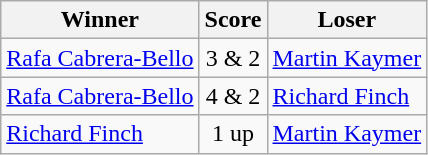<table class="wikitable" font-size:95%;">
<tr>
<th>Winner</th>
<th>Score</th>
<th>Loser</th>
</tr>
<tr>
<td><a href='#'>Rafa Cabrera-Bello</a></td>
<td align=center>3 & 2</td>
<td><a href='#'>Martin Kaymer</a></td>
</tr>
<tr>
<td><a href='#'>Rafa Cabrera-Bello</a></td>
<td align=center>4 & 2</td>
<td><a href='#'>Richard Finch</a></td>
</tr>
<tr>
<td><a href='#'>Richard Finch</a></td>
<td align=center>1 up</td>
<td><a href='#'>Martin Kaymer</a></td>
</tr>
</table>
